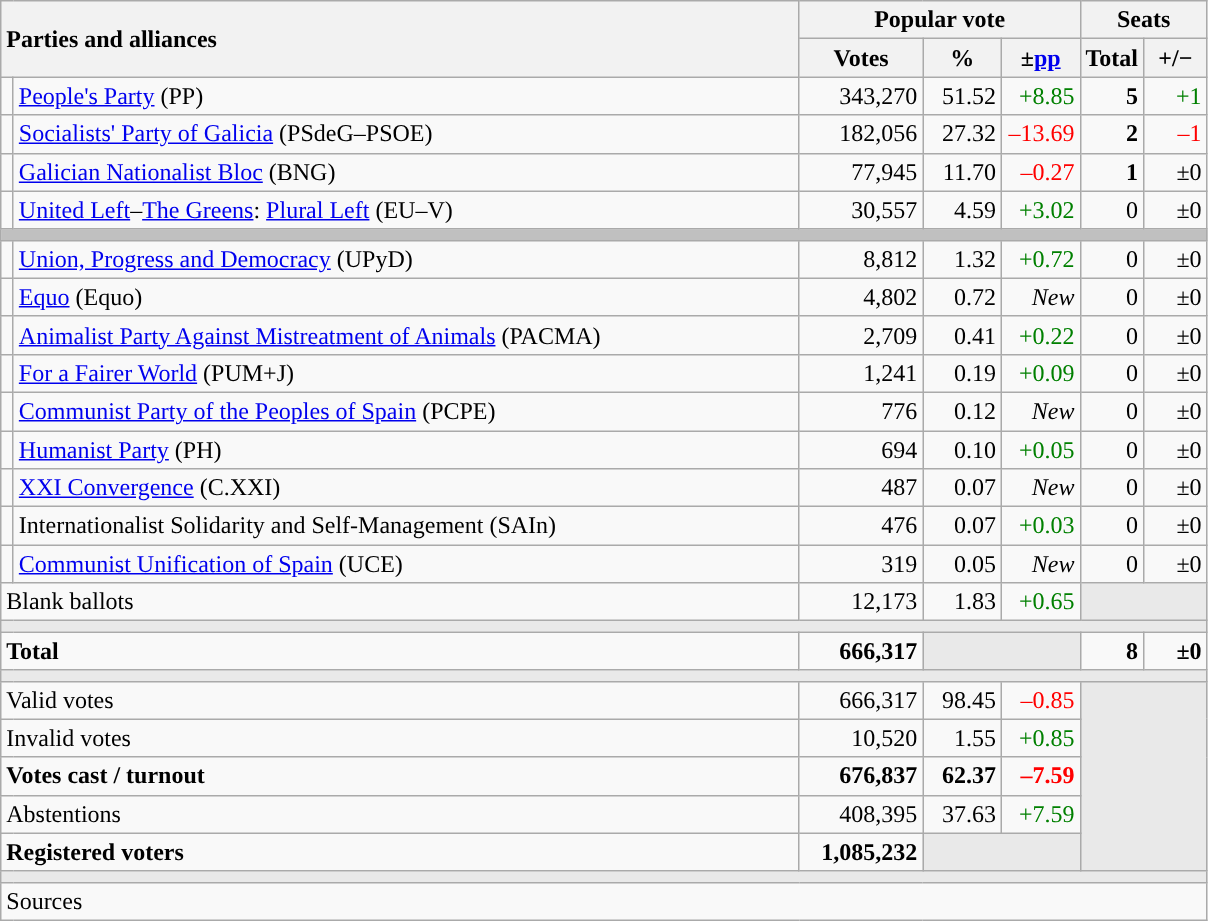<table class="wikitable" style="text-align:right;">
<tr>
<th style="text-align:left;" rowspan="2" colspan="2" width="525">Parties and alliances</th>
<th colspan="3">Popular vote</th>
<th colspan="2">Seats</th>
</tr>
<tr>
<th width="75">Votes</th>
<th width="45">%</th>
<th width="45">±<a href='#'>pp</a></th>
<th width="35">Total</th>
<th width="35">+/−</th>
</tr>
<tr>
<td width="1" style="color:inherit;background:"></td>
<td align="left"><a href='#'>People's Party</a> (PP)</td>
<td>343,270</td>
<td>51.52</td>
<td style="color:green;">+8.85</td>
<td><strong>5</strong></td>
<td style="color:green;">+1</td>
</tr>
<tr>
<td style="color:inherit;background:"></td>
<td align="left"><a href='#'>Socialists' Party of Galicia</a> (PSdeG–PSOE)</td>
<td>182,056</td>
<td>27.32</td>
<td style="color:red;">–13.69</td>
<td><strong>2</strong></td>
<td style="color:red;">–1</td>
</tr>
<tr>
<td style="color:inherit;background:"></td>
<td align="left"><a href='#'>Galician Nationalist Bloc</a> (BNG)</td>
<td>77,945</td>
<td>11.70</td>
<td style="color:red;">–0.27</td>
<td><strong>1</strong></td>
<td>±0</td>
</tr>
<tr>
<td style="color:inherit;background:"></td>
<td align="left"><a href='#'>United Left</a>–<a href='#'>The Greens</a>: <a href='#'>Plural Left</a> (EU–V)</td>
<td>30,557</td>
<td>4.59</td>
<td style="color:green;">+3.02</td>
<td>0</td>
<td>±0</td>
</tr>
<tr>
<td colspan="7" bgcolor="#C0C0C0"></td>
</tr>
<tr>
<td style="color:inherit;background:"></td>
<td align="left"><a href='#'>Union, Progress and Democracy</a> (UPyD)</td>
<td>8,812</td>
<td>1.32</td>
<td style="color:green;">+0.72</td>
<td>0</td>
<td>±0</td>
</tr>
<tr>
<td style="color:inherit;background:"></td>
<td align="left"><a href='#'>Equo</a> (Equo)</td>
<td>4,802</td>
<td>0.72</td>
<td><em>New</em></td>
<td>0</td>
<td>±0</td>
</tr>
<tr>
<td style="color:inherit;background:"></td>
<td align="left"><a href='#'>Animalist Party Against Mistreatment of Animals</a> (PACMA)</td>
<td>2,709</td>
<td>0.41</td>
<td style="color:green;">+0.22</td>
<td>0</td>
<td>±0</td>
</tr>
<tr>
<td style="color:inherit;background:"></td>
<td align="left"><a href='#'>For a Fairer World</a> (PUM+J)</td>
<td>1,241</td>
<td>0.19</td>
<td style="color:green;">+0.09</td>
<td>0</td>
<td>±0</td>
</tr>
<tr>
<td style="color:inherit;background:"></td>
<td align="left"><a href='#'>Communist Party of the Peoples of Spain</a> (PCPE)</td>
<td>776</td>
<td>0.12</td>
<td><em>New</em></td>
<td>0</td>
<td>±0</td>
</tr>
<tr>
<td style="color:inherit;background:"></td>
<td align="left"><a href='#'>Humanist Party</a> (PH)</td>
<td>694</td>
<td>0.10</td>
<td style="color:green;">+0.05</td>
<td>0</td>
<td>±0</td>
</tr>
<tr>
<td style="color:inherit;background:"></td>
<td align="left"><a href='#'>XXI Convergence</a> (C.XXI)</td>
<td>487</td>
<td>0.07</td>
<td><em>New</em></td>
<td>0</td>
<td>±0</td>
</tr>
<tr>
<td style="color:inherit;background:"></td>
<td align="left">Internationalist Solidarity and Self-Management (SAIn)</td>
<td>476</td>
<td>0.07</td>
<td style="color:green;">+0.03</td>
<td>0</td>
<td>±0</td>
</tr>
<tr>
<td style="color:inherit;background:"></td>
<td align="left"><a href='#'>Communist Unification of Spain</a> (UCE)</td>
<td>319</td>
<td>0.05</td>
<td><em>New</em></td>
<td>0</td>
<td>±0</td>
</tr>
<tr>
<td align="left" colspan="2">Blank ballots</td>
<td>12,173</td>
<td>1.83</td>
<td style="color:green;">+0.65</td>
<td bgcolor="#E9E9E9" colspan="2"></td>
</tr>
<tr>
<td colspan="7" bgcolor="#E9E9E9"></td>
</tr>
<tr style="font-weight:bold;">
<td align="left" colspan="2">Total</td>
<td>666,317</td>
<td bgcolor="#E9E9E9" colspan="2"></td>
<td>8</td>
<td>±0</td>
</tr>
<tr>
<td colspan="7" bgcolor="#E9E9E9"></td>
</tr>
<tr>
<td align="left" colspan="2">Valid votes</td>
<td>666,317</td>
<td>98.45</td>
<td style="color:red;">–0.85</td>
<td bgcolor="#E9E9E9" colspan="2" rowspan="5"></td>
</tr>
<tr>
<td align="left" colspan="2">Invalid votes</td>
<td>10,520</td>
<td>1.55</td>
<td style="color:green;">+0.85</td>
</tr>
<tr style="font-weight:bold;">
<td align="left" colspan="2">Votes cast / turnout</td>
<td>676,837</td>
<td>62.37</td>
<td style="color:red;">–7.59</td>
</tr>
<tr>
<td align="left" colspan="2">Abstentions</td>
<td>408,395</td>
<td>37.63</td>
<td style="color:green;">+7.59</td>
</tr>
<tr style="font-weight:bold;">
<td align="left" colspan="2">Registered voters</td>
<td>1,085,232</td>
<td bgcolor="#E9E9E9" colspan="2"></td>
</tr>
<tr>
<td colspan="7" bgcolor="#E9E9E9"></td>
</tr>
<tr>
<td align="left" colspan="7">Sources</td>
</tr>
</table>
